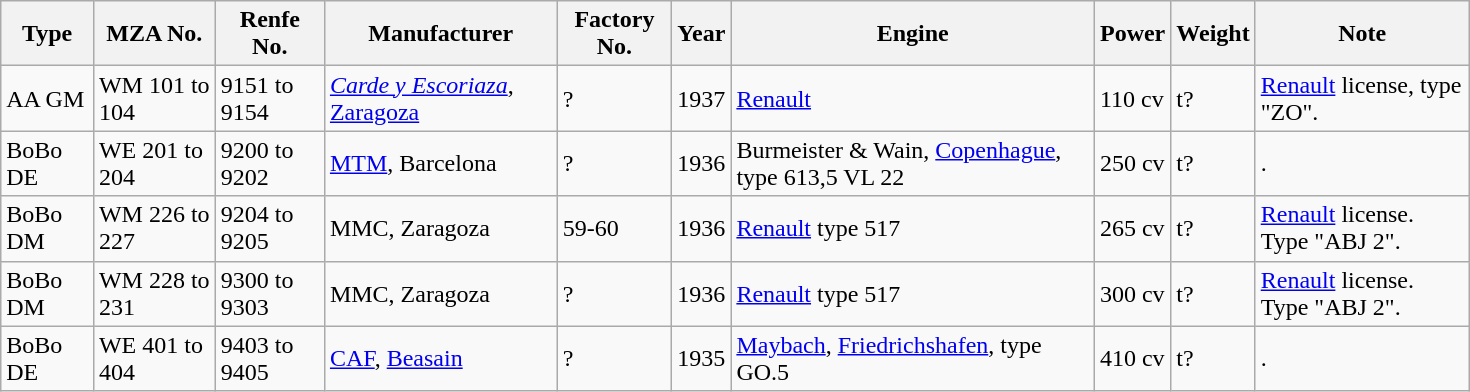<table class="wikitable" width="980">
<tr>
<th>Type</th>
<th>MZA No.</th>
<th>Renfe No.</th>
<th>Manufacturer</th>
<th>Factory No.</th>
<th>Year</th>
<th>Engine</th>
<th>Power</th>
<th>Weight</th>
<th>Note</th>
</tr>
<tr>
<td>AA GM</td>
<td>WM 101 to 104</td>
<td>9151 to 9154</td>
<td><em><a href='#'>Carde y Escoriaza</a></em>, <a href='#'>Zaragoza</a></td>
<td>?</td>
<td>1937</td>
<td><a href='#'>Renault</a></td>
<td>110 cv</td>
<td>t?</td>
<td><a href='#'>Renault</a> license, type "ZO".</td>
</tr>
<tr>
<td>BoBo DE</td>
<td>WE 201 to 204</td>
<td>9200 to 9202</td>
<td><a href='#'>MTM</a>, Barcelona</td>
<td>?</td>
<td>1936</td>
<td>Burmeister & Wain, <a href='#'>Copenhague</a>, type 613,5 VL 22</td>
<td>250 cv</td>
<td>t?</td>
<td>.</td>
</tr>
<tr>
<td>BoBo DM</td>
<td>WM 226 to 227</td>
<td>9204 to 9205</td>
<td>MMC, Zaragoza</td>
<td>59-60</td>
<td>1936</td>
<td><a href='#'>Renault</a> type 517</td>
<td>265 cv</td>
<td>t?</td>
<td><a href='#'>Renault</a> license. Type "ABJ 2".</td>
</tr>
<tr>
<td>BoBo DM</td>
<td>WM 228 to 231</td>
<td>9300 to 9303</td>
<td>MMC, Zaragoza</td>
<td>?</td>
<td>1936</td>
<td><a href='#'>Renault</a> type 517</td>
<td>300 cv</td>
<td>t?</td>
<td><a href='#'>Renault</a> license. Type "ABJ 2".</td>
</tr>
<tr>
<td>BoBo DE</td>
<td>WE 401 to 404</td>
<td>9403 to 9405</td>
<td><a href='#'>CAF</a>, <a href='#'>Beasain</a></td>
<td>?</td>
<td>1935</td>
<td><a href='#'>Maybach</a>, <a href='#'>Friedrichshafen</a>, type GO.5</td>
<td>410 cv</td>
<td>t?</td>
<td>.</td>
</tr>
</table>
